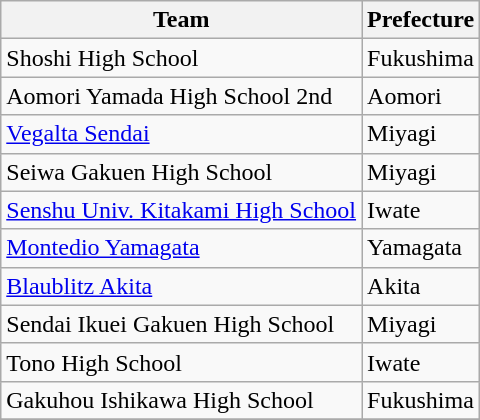<table class="wikitable sortable">
<tr>
<th>Team</th>
<th>Prefecture</th>
</tr>
<tr>
<td>Shoshi High School</td>
<td>Fukushima</td>
</tr>
<tr>
<td>Aomori Yamada High School 2nd</td>
<td>Aomori</td>
</tr>
<tr>
<td><a href='#'>Vegalta Sendai</a></td>
<td>Miyagi</td>
</tr>
<tr>
<td>Seiwa Gakuen High School</td>
<td>Miyagi</td>
</tr>
<tr>
<td><a href='#'>Senshu Univ. Kitakami High School</a></td>
<td>Iwate</td>
</tr>
<tr>
<td><a href='#'>Montedio Yamagata</a></td>
<td>Yamagata</td>
</tr>
<tr>
<td><a href='#'>Blaublitz Akita</a></td>
<td>Akita</td>
</tr>
<tr>
<td>Sendai Ikuei Gakuen High School</td>
<td>Miyagi</td>
</tr>
<tr>
<td>Tono High School</td>
<td>Iwate</td>
</tr>
<tr>
<td>Gakuhou Ishikawa High School</td>
<td>Fukushima</td>
</tr>
<tr>
</tr>
</table>
